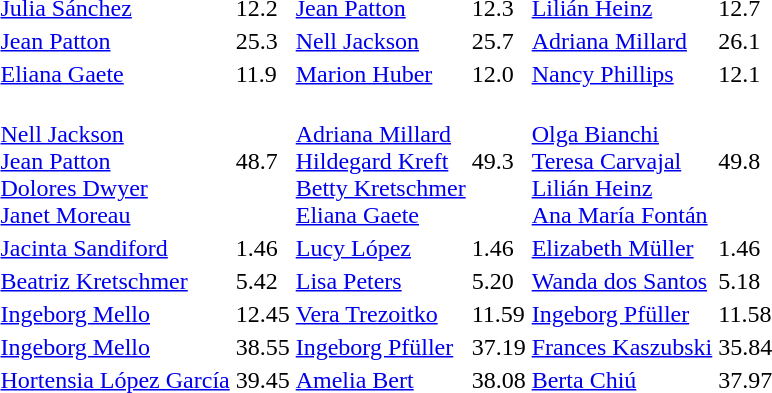<table>
<tr>
<td></td>
<td><a href='#'>Julia Sánchez</a><br> </td>
<td>12.2</td>
<td><a href='#'>Jean Patton</a><br> </td>
<td>12.3</td>
<td><a href='#'>Lilián Heinz</a><br> </td>
<td>12.7</td>
</tr>
<tr>
<td></td>
<td><a href='#'>Jean Patton</a><br> </td>
<td>25.3</td>
<td><a href='#'>Nell Jackson</a><br> </td>
<td>25.7</td>
<td><a href='#'>Adriana Millard</a><br> </td>
<td>26.1</td>
</tr>
<tr>
<td></td>
<td><a href='#'>Eliana Gaete</a><br> </td>
<td>11.9</td>
<td><a href='#'>Marion Huber</a><br> </td>
<td>12.0</td>
<td><a href='#'>Nancy Phillips</a><br> </td>
<td>12.1</td>
</tr>
<tr>
<td></td>
<td><br><a href='#'>Nell Jackson</a><br><a href='#'>Jean Patton</a><br><a href='#'>Dolores Dwyer</a><br><a href='#'>Janet Moreau</a></td>
<td>48.7</td>
<td><br><a href='#'>Adriana Millard</a><br><a href='#'>Hildegard Kreft</a><br><a href='#'>Betty Kretschmer</a><br><a href='#'>Eliana Gaete</a></td>
<td>49.3</td>
<td><br><a href='#'>Olga Bianchi</a><br><a href='#'>Teresa Carvajal</a><br><a href='#'>Lilián Heinz</a><br><a href='#'>Ana María Fontán</a></td>
<td>49.8</td>
</tr>
<tr>
<td></td>
<td><a href='#'>Jacinta Sandiford</a><br> </td>
<td>1.46</td>
<td><a href='#'>Lucy López</a><br> </td>
<td>1.46</td>
<td><a href='#'>Elizabeth Müller</a><br> </td>
<td>1.46</td>
</tr>
<tr>
<td></td>
<td><a href='#'>Beatriz Kretschmer</a><br> </td>
<td>5.42</td>
<td><a href='#'>Lisa Peters</a><br> </td>
<td>5.20</td>
<td><a href='#'>Wanda dos Santos</a><br> </td>
<td>5.18</td>
</tr>
<tr>
<td></td>
<td><a href='#'>Ingeborg Mello</a><br> </td>
<td>12.45</td>
<td><a href='#'>Vera Trezoitko</a><br> </td>
<td>11.59</td>
<td><a href='#'>Ingeborg Pfüller</a><br> </td>
<td>11.58</td>
</tr>
<tr>
<td></td>
<td><a href='#'>Ingeborg Mello</a><br> </td>
<td>38.55</td>
<td><a href='#'>Ingeborg Pfüller</a><br> </td>
<td>37.19</td>
<td><a href='#'>Frances Kaszubski</a><br> </td>
<td>35.84</td>
</tr>
<tr>
<td> </td>
<td><a href='#'>Hortensia López García</a><br> </td>
<td>39.45</td>
<td><a href='#'>Amelia Bert</a><br> </td>
<td>38.08</td>
<td><a href='#'>Berta Chiú</a><br> </td>
<td>37.97</td>
</tr>
</table>
